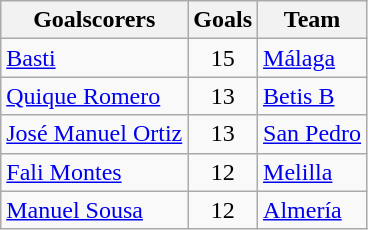<table class="wikitable sortable">
<tr>
<th>Goalscorers</th>
<th>Goals</th>
<th>Team</th>
</tr>
<tr>
<td> <a href='#'>Basti</a></td>
<td align=center>15</td>
<td><a href='#'>Málaga</a></td>
</tr>
<tr>
<td> <a href='#'>Quique Romero</a></td>
<td align=center>13</td>
<td><a href='#'>Betis B</a></td>
</tr>
<tr>
<td> <a href='#'>José Manuel Ortiz</a></td>
<td align=center>13</td>
<td><a href='#'>San Pedro</a></td>
</tr>
<tr>
<td> <a href='#'>Fali Montes</a></td>
<td align=center>12</td>
<td><a href='#'>Melilla</a></td>
</tr>
<tr>
<td> <a href='#'>Manuel Sousa</a></td>
<td align=center>12</td>
<td><a href='#'>Almería</a></td>
</tr>
</table>
